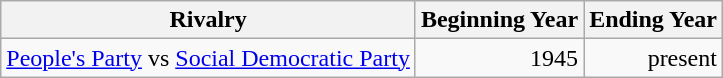<table class="wikitable sortable">
<tr>
<th>Rivalry</th>
<th>Beginning Year</th>
<th>Ending Year</th>
</tr>
<tr>
<td><a href='#'>People's Party</a> vs <a href='#'>Social Democratic Party</a></td>
<td style="text-align:right;">1945</td>
<td style="text-align:right;">present</td>
</tr>
</table>
